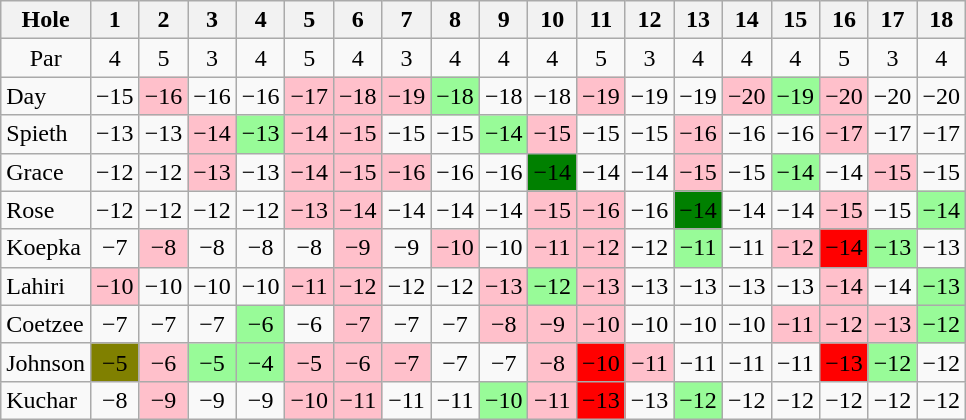<table class="wikitable" style="text-align:center">
<tr>
<th>Hole</th>
<th>1</th>
<th>2</th>
<th>3</th>
<th>4</th>
<th>5</th>
<th>6</th>
<th>7</th>
<th>8</th>
<th>9</th>
<th>10</th>
<th>11</th>
<th>12</th>
<th>13</th>
<th>14</th>
<th>15</th>
<th>16</th>
<th>17</th>
<th>18</th>
</tr>
<tr>
<td>Par</td>
<td>4</td>
<td>5</td>
<td>3</td>
<td>4</td>
<td>5</td>
<td>4</td>
<td>3</td>
<td>4</td>
<td>4</td>
<td>4</td>
<td>5</td>
<td>3</td>
<td>4</td>
<td>4</td>
<td>4</td>
<td>5</td>
<td>3</td>
<td>4</td>
</tr>
<tr>
<td align=left> Day</td>
<td>−15</td>
<td style="background: Pink;">−16</td>
<td>−16</td>
<td>−16</td>
<td style="background: Pink;">−17</td>
<td style="background: Pink;">−18</td>
<td style="background: Pink;">−19</td>
<td style="background: PaleGreen;">−18</td>
<td>−18</td>
<td>−18</td>
<td style="background: Pink;">−19</td>
<td>−19</td>
<td>−19</td>
<td style="background: Pink;">−20</td>
<td style="background: PaleGreen;">−19</td>
<td style="background: Pink;">−20</td>
<td>−20</td>
<td>−20</td>
</tr>
<tr>
<td align=left> Spieth</td>
<td>−13</td>
<td>−13</td>
<td style="background: Pink;">−14</td>
<td style="background: PaleGreen;">−13</td>
<td style="background: Pink;">−14</td>
<td style="background: Pink;">−15</td>
<td>−15</td>
<td>−15</td>
<td style="background: PaleGreen;">−14</td>
<td style="background: Pink;">−15</td>
<td>−15</td>
<td>−15</td>
<td style="background: Pink;">−16</td>
<td>−16</td>
<td>−16</td>
<td style="background: Pink;">−17</td>
<td>−17</td>
<td>−17</td>
</tr>
<tr>
<td align=left> Grace</td>
<td>−12</td>
<td>−12</td>
<td style="background: Pink;">−13</td>
<td>−13</td>
<td style="background: Pink;">−14</td>
<td style="background: Pink;">−15</td>
<td style="background: Pink;">−16</td>
<td>−16</td>
<td>−16</td>
<td style="background: Green;">−14</td>
<td>−14</td>
<td>−14</td>
<td style="background: Pink;">−15</td>
<td>−15</td>
<td style="background: PaleGreen">−14</td>
<td>−14</td>
<td style="background: Pink;">−15</td>
<td>−15</td>
</tr>
<tr>
<td align=left> Rose</td>
<td>−12</td>
<td>−12</td>
<td>−12</td>
<td>−12</td>
<td style="background: Pink;">−13</td>
<td style="background: Pink;">−14</td>
<td>−14</td>
<td>−14</td>
<td>−14</td>
<td style="background: Pink;">−15</td>
<td style="background: Pink;">−16</td>
<td>−16</td>
<td style="background: Green;">−14</td>
<td>−14</td>
<td>−14</td>
<td style="background: Pink;">−15</td>
<td>−15</td>
<td style="background: PaleGreen;">−14</td>
</tr>
<tr>
<td align=left> Koepka</td>
<td>−7</td>
<td style="background: Pink;">−8</td>
<td>−8</td>
<td>−8</td>
<td>−8</td>
<td style="background: Pink;">−9</td>
<td>−9</td>
<td style="background: Pink;">−10</td>
<td>−10</td>
<td style="background: Pink;">−11</td>
<td style="background: Pink;">−12</td>
<td>−12</td>
<td style="background: PaleGreen;">−11</td>
<td>−11</td>
<td style="background: Pink;">−12</td>
<td style="background: Red;">−14</td>
<td style="background: PaleGreen;">−13</td>
<td>−13</td>
</tr>
<tr>
<td align=left> Lahiri</td>
<td style="background: Pink;">−10</td>
<td>−10</td>
<td>−10</td>
<td>−10</td>
<td style="background: Pink;">−11</td>
<td style="background: Pink;">−12</td>
<td>−12</td>
<td>−12</td>
<td style="background: Pink;">−13</td>
<td style="background: PaleGreen;">−12</td>
<td style="background: Pink;">−13</td>
<td>−13</td>
<td>−13</td>
<td>−13</td>
<td>−13</td>
<td style="background: Pink;">−14</td>
<td>−14</td>
<td style="background: PaleGreen;">−13</td>
</tr>
<tr>
<td align=left> Coetzee</td>
<td>−7</td>
<td>−7</td>
<td>−7</td>
<td style="background: PaleGreen;">−6</td>
<td>−6</td>
<td style="background: Pink;">−7</td>
<td>−7</td>
<td>−7</td>
<td style="background: Pink;">−8</td>
<td style="background: Pink;">−9</td>
<td style="background: Pink;">−10</td>
<td>−10</td>
<td>−10</td>
<td>−10</td>
<td style="background: Pink;">−11</td>
<td style="background: Pink;">−12</td>
<td style="background: Pink;">−13</td>
<td style="background: PaleGreen;">−12</td>
</tr>
<tr>
<td align=left> Johnson</td>
<td style="background: Olive;">−5</td>
<td style="background: Pink;">−6</td>
<td style="background: PaleGreen;">−5</td>
<td style="background: PaleGreen;">−4</td>
<td style="background: Pink;">−5</td>
<td style="background: Pink;">−6</td>
<td style="background: Pink;">−7</td>
<td>−7</td>
<td>−7</td>
<td style="background: Pink;">−8</td>
<td style="background: Red;">−10</td>
<td style="background: Pink;">−11</td>
<td>−11</td>
<td>−11</td>
<td>−11</td>
<td style="background: Red;">−13</td>
<td style="background: PaleGreen;">−12</td>
<td>−12</td>
</tr>
<tr>
<td align=left> Kuchar</td>
<td>−8</td>
<td style="background: Pink;">−9</td>
<td>−9</td>
<td>−9</td>
<td style="background: Pink;">−10</td>
<td style="background: Pink;">−11</td>
<td>−11</td>
<td>−11</td>
<td style="background: PaleGreen;">−10</td>
<td style="background: Pink;">−11</td>
<td style="background: Red;">−13</td>
<td>−13</td>
<td style="background: PaleGreen;">−12</td>
<td>−12</td>
<td>−12</td>
<td>−12</td>
<td>−12</td>
<td>−12</td>
</tr>
</table>
